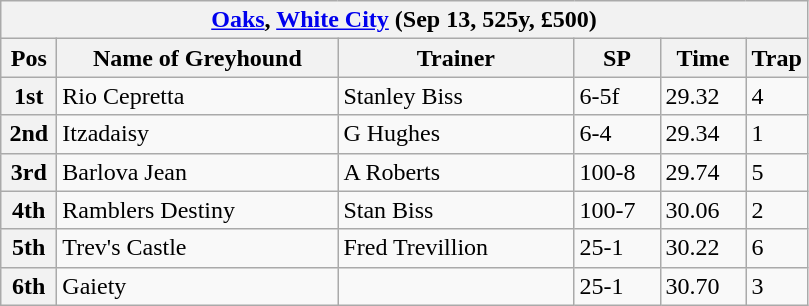<table class="wikitable">
<tr>
<th colspan="6"><a href='#'>Oaks</a>, <a href='#'>White City</a> (Sep 13, 525y, £500)</th>
</tr>
<tr>
<th width=30>Pos</th>
<th width=180>Name of Greyhound</th>
<th width=150>Trainer</th>
<th width=50>SP</th>
<th width=50>Time</th>
<th width=30>Trap</th>
</tr>
<tr>
<th>1st</th>
<td>Rio Cepretta</td>
<td>Stanley Biss</td>
<td>6-5f</td>
<td>29.32</td>
<td>4</td>
</tr>
<tr>
<th>2nd</th>
<td>Itzadaisy</td>
<td>G Hughes</td>
<td>6-4</td>
<td>29.34</td>
<td>1</td>
</tr>
<tr>
<th>3rd</th>
<td>Barlova Jean</td>
<td>A Roberts</td>
<td>100-8</td>
<td>29.74</td>
<td>5</td>
</tr>
<tr>
<th>4th</th>
<td>Ramblers Destiny</td>
<td>Stan Biss</td>
<td>100-7</td>
<td>30.06</td>
<td>2</td>
</tr>
<tr>
<th>5th</th>
<td>Trev's Castle</td>
<td>Fred Trevillion</td>
<td>25-1</td>
<td>30.22</td>
<td>6</td>
</tr>
<tr>
<th>6th</th>
<td>Gaiety</td>
<td></td>
<td>25-1</td>
<td>30.70</td>
<td>3</td>
</tr>
</table>
